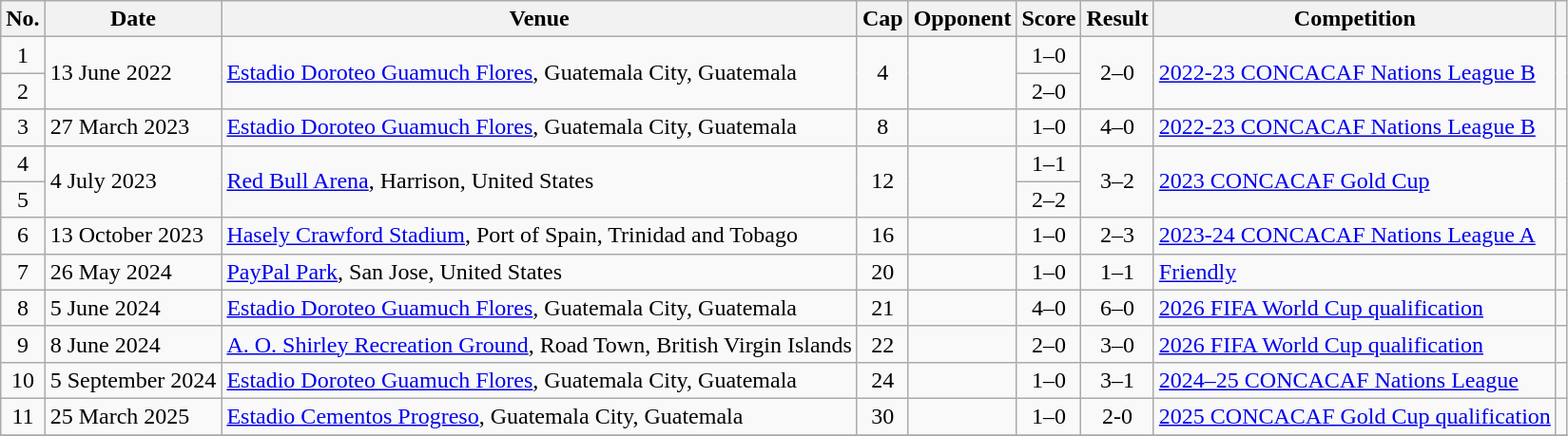<table class="wikitable sortable">
<tr>
<th scope="col">No.</th>
<th scope="col">Date</th>
<th scope="col">Venue</th>
<th scope="col">Cap</th>
<th scope="col">Opponent</th>
<th scope="col">Score</th>
<th scope="col">Result</th>
<th scope="col">Competition</th>
<th scope="col" class="unsortable"></th>
</tr>
<tr>
<td style="text-align: center;">1</td>
<td rowspan="2">13 June 2022</td>
<td rowspan="2"><a href='#'>Estadio Doroteo Guamuch Flores</a>, Guatemala City, Guatemala</td>
<td rowspan="2" style="text-align: center;">4</td>
<td rowspan="2"></td>
<td style="text-align: center;">1–0</td>
<td rowspan="2" style="text-align: center;">2–0</td>
<td rowspan="2"><a href='#'>2022-23 CONCACAF Nations League B</a></td>
<td rowspan="2" style="text-align: center;"></td>
</tr>
<tr>
<td style="text-align: center;">2</td>
<td style="text-align: center;">2–0</td>
</tr>
<tr>
<td style="text-align: center;">3</td>
<td>27 March 2023</td>
<td><a href='#'>Estadio Doroteo Guamuch Flores</a>, Guatemala City, Guatemala</td>
<td style="text-align: center;">8</td>
<td></td>
<td style="text-align: center;">1–0</td>
<td style="text-align: center;">4–0</td>
<td><a href='#'>2022-23 CONCACAF Nations League B</a></td>
<td style="text-align: center;"></td>
</tr>
<tr>
<td style="text-align: center;">4</td>
<td rowspan="2">4 July 2023</td>
<td rowspan="2"><a href='#'>Red Bull Arena</a>, Harrison, United States</td>
<td rowspan="2" style="text-align: center;">12</td>
<td rowspan="2"></td>
<td style="text-align: center;">1–1</td>
<td rowspan="2" style="text-align: center;">3–2</td>
<td rowspan="2"><a href='#'>2023 CONCACAF Gold Cup</a></td>
<td rowspan="2" style="text-align: center;"></td>
</tr>
<tr>
<td style="text-align: center;">5</td>
<td style="text-align: center;">2–2</td>
</tr>
<tr>
<td style="text-align: center;">6</td>
<td>13 October 2023</td>
<td><a href='#'>Hasely Crawford Stadium</a>, Port of Spain, Trinidad and Tobago</td>
<td style="text-align: center;">16</td>
<td></td>
<td style="text-align: center;">1–0</td>
<td style="text-align: center;">2–3</td>
<td><a href='#'>2023-24 CONCACAF Nations League A</a></td>
<td style="text-align: center;"></td>
</tr>
<tr>
<td style="text-align: center;">7</td>
<td>26 May 2024</td>
<td><a href='#'>PayPal Park</a>, San Jose, United States</td>
<td style="text-align: center;">20</td>
<td></td>
<td style="text-align: center;">1–0</td>
<td style="text-align: center;">1–1</td>
<td><a href='#'>Friendly</a></td>
<td style="text-align: center;"></td>
</tr>
<tr>
<td style="text-align: center;">8</td>
<td>5 June 2024</td>
<td><a href='#'>Estadio Doroteo Guamuch Flores</a>, Guatemala City, Guatemala</td>
<td style="text-align: center;">21</td>
<td></td>
<td style="text-align: center;">4–0</td>
<td style="text-align: center;">6–0</td>
<td><a href='#'>2026 FIFA World Cup qualification</a></td>
<td style="text-align: center;"></td>
</tr>
<tr>
<td style="text-align: center;">9</td>
<td>8 June 2024</td>
<td><a href='#'>A. O. Shirley Recreation Ground</a>, Road Town, British Virgin Islands</td>
<td style="text-align: center;">22</td>
<td></td>
<td style="text-align: center;">2–0</td>
<td style="text-align: center;">3–0</td>
<td><a href='#'>2026 FIFA World Cup qualification</a></td>
<td style="text-align: center;"></td>
</tr>
<tr>
<td style="text-align: center;">10</td>
<td>5 September 2024</td>
<td><a href='#'>Estadio Doroteo Guamuch Flores</a>, Guatemala City, Guatemala</td>
<td style="text-align: center;">24</td>
<td></td>
<td style="text-align: center;">1–0</td>
<td style="text-align: center;">3–1</td>
<td><a href='#'>2024–25 CONCACAF Nations League</a></td>
<td style="text-align: center;"></td>
</tr>
<tr>
<td style="text-align: center;">11</td>
<td>25 March 2025</td>
<td><a href='#'>Estadio Cementos Progreso</a>, Guatemala City, Guatemala</td>
<td style="text-align: center;">30</td>
<td></td>
<td style="text-align: center;">1–0</td>
<td style="text-align: center;">2-0</td>
<td><a href='#'>2025 CONCACAF Gold Cup qualification</a></td>
<td style="text-align: center;"></td>
</tr>
<tr>
</tr>
</table>
